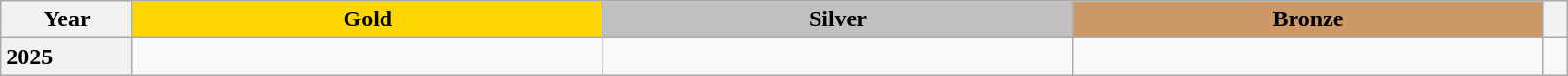<table class="wikitable unsortable" style="text-align:left; width:85%">
<tr>
<th scope="col" style="text-align:center">Year</th>
<td scope="col" style="text-align:center; width:30%; background:gold"><strong>Gold</strong></td>
<td scope="col" style="text-align:center; width:30%; background:silver"><strong>Silver</strong></td>
<td scope="col" style="text-align:center; width:30%; background:#c96"><strong>Bronze</strong></td>
<th scope="col" style="text-align:center"></th>
</tr>
<tr>
<th scope="row" style="text-align:left">2025</th>
<td></td>
<td></td>
<td></td>
<td></td>
</tr>
</table>
